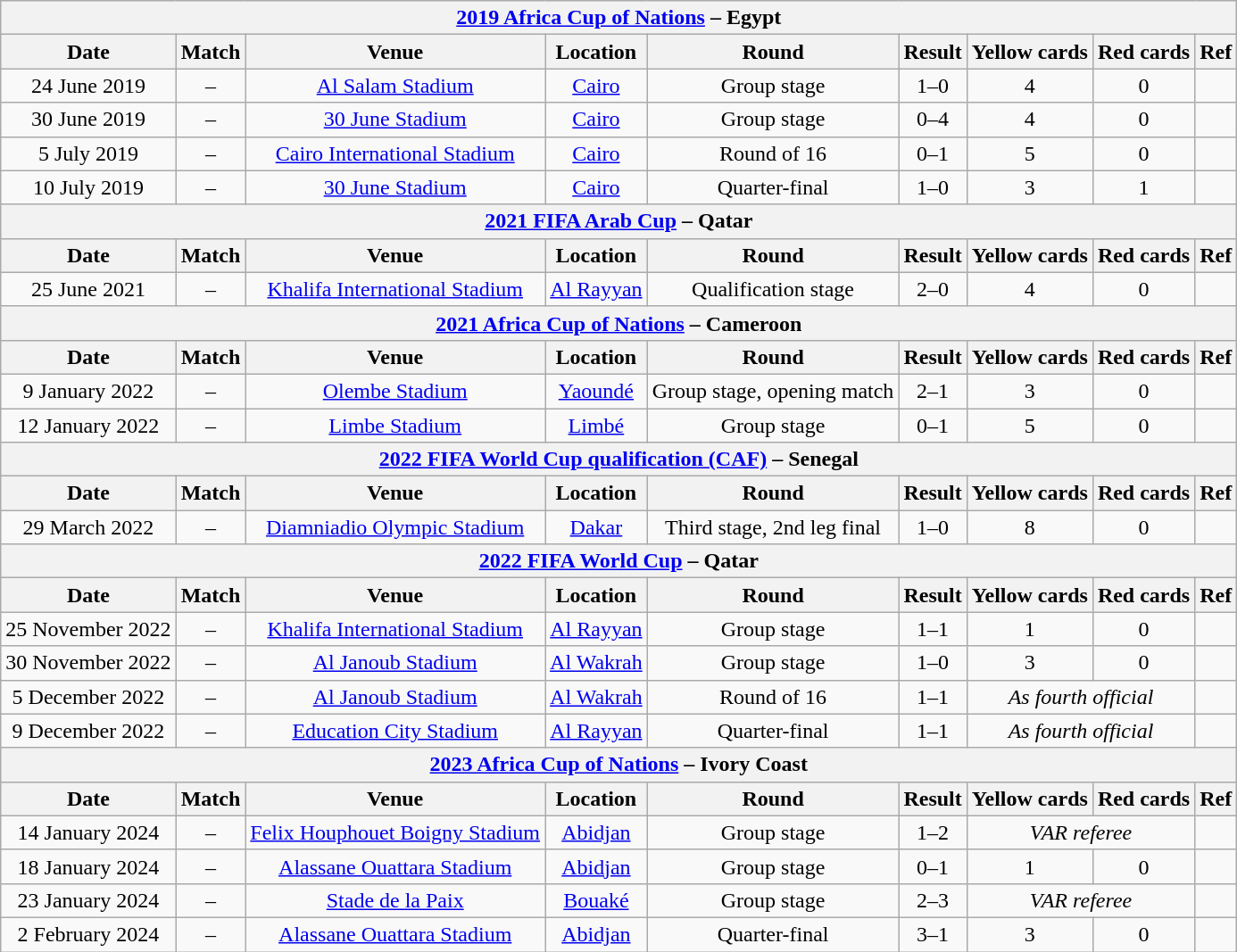<table class="wikitable" style="text-align:center" font-size:small;">
<tr>
<th colspan=9><a href='#'>2019 Africa Cup of Nations</a> – Egypt</th>
</tr>
<tr>
<th>Date</th>
<th>Match</th>
<th>Venue</th>
<th>Location</th>
<th>Round</th>
<th>Result</th>
<th>Yellow cards</th>
<th>Red cards</th>
<th>Ref</th>
</tr>
<tr>
<td>24 June 2019</td>
<td> – </td>
<td><a href='#'>Al Salam Stadium</a></td>
<td><a href='#'>Cairo</a></td>
<td>Group stage</td>
<td>1–0</td>
<td>4</td>
<td>0</td>
<td></td>
</tr>
<tr>
<td>30 June 2019</td>
<td> – </td>
<td><a href='#'>30 June Stadium</a></td>
<td><a href='#'>Cairo</a></td>
<td>Group stage</td>
<td>0–4</td>
<td>4</td>
<td>0</td>
<td></td>
</tr>
<tr>
<td>5 July 2019</td>
<td> – </td>
<td><a href='#'>Cairo International Stadium</a></td>
<td><a href='#'>Cairo</a></td>
<td>Round of 16</td>
<td>0–1</td>
<td>5</td>
<td>0</td>
<td></td>
</tr>
<tr>
<td>10 July 2019</td>
<td> – </td>
<td><a href='#'>30 June Stadium</a></td>
<td><a href='#'>Cairo</a></td>
<td>Quarter-final</td>
<td>1–0</td>
<td>3</td>
<td>1</td>
<td></td>
</tr>
<tr>
<th colspan=9><a href='#'>2021 FIFA Arab Cup</a> – Qatar</th>
</tr>
<tr>
<th>Date</th>
<th>Match</th>
<th>Venue</th>
<th>Location</th>
<th>Round</th>
<th>Result</th>
<th>Yellow cards</th>
<th>Red cards</th>
<th>Ref</th>
</tr>
<tr>
<td>25 June 2021</td>
<td> – </td>
<td><a href='#'>Khalifa International Stadium</a></td>
<td><a href='#'>Al Rayyan</a></td>
<td>Qualification stage</td>
<td>2–0</td>
<td>4</td>
<td>0</td>
<td></td>
</tr>
<tr>
<th colspan=9><a href='#'>2021 Africa Cup of Nations</a> – Cameroon</th>
</tr>
<tr>
<th>Date</th>
<th>Match</th>
<th>Venue</th>
<th>Location</th>
<th>Round</th>
<th>Result</th>
<th>Yellow cards</th>
<th>Red cards</th>
<th>Ref</th>
</tr>
<tr>
<td>9 January 2022</td>
<td> – </td>
<td><a href='#'>Olembe Stadium</a></td>
<td><a href='#'>Yaoundé</a></td>
<td>Group stage, opening match</td>
<td>2–1</td>
<td>3</td>
<td>0</td>
<td></td>
</tr>
<tr>
<td>12 January 2022</td>
<td> – </td>
<td><a href='#'>Limbe Stadium</a></td>
<td><a href='#'>Limbé</a></td>
<td>Group stage</td>
<td>0–1</td>
<td>5</td>
<td>0</td>
<td></td>
</tr>
<tr>
<th colspan=9><a href='#'>2022 FIFA World Cup qualification (CAF)</a> – Senegal</th>
</tr>
<tr>
<th>Date</th>
<th>Match</th>
<th>Venue</th>
<th>Location</th>
<th>Round</th>
<th>Result</th>
<th>Yellow cards</th>
<th>Red cards</th>
<th>Ref</th>
</tr>
<tr>
<td>29 March 2022</td>
<td> – </td>
<td><a href='#'>Diamniadio Olympic Stadium</a></td>
<td><a href='#'>Dakar</a></td>
<td>Third stage, 2nd leg final</td>
<td>1–0 </td>
<td>8</td>
<td>0</td>
<td></td>
</tr>
<tr>
<th colspan=9><a href='#'>2022 FIFA World Cup</a> – Qatar</th>
</tr>
<tr>
<th>Date</th>
<th>Match</th>
<th>Venue</th>
<th>Location</th>
<th>Round</th>
<th>Result</th>
<th>Yellow cards</th>
<th>Red cards</th>
<th>Ref</th>
</tr>
<tr>
<td>25 November 2022</td>
<td> – </td>
<td><a href='#'>Khalifa International Stadium</a></td>
<td><a href='#'>Al Rayyan</a></td>
<td>Group stage</td>
<td>1–1</td>
<td>1</td>
<td>0</td>
<td></td>
</tr>
<tr>
<td>30 November 2022</td>
<td> – </td>
<td><a href='#'>Al Janoub Stadium</a></td>
<td><a href='#'>Al Wakrah</a></td>
<td>Group stage</td>
<td>1–0</td>
<td>3</td>
<td>0</td>
<td></td>
</tr>
<tr>
<td>5 December 2022</td>
<td> – </td>
<td><a href='#'>Al Janoub Stadium</a></td>
<td><a href='#'>Al Wakrah</a></td>
<td>Round of 16</td>
<td>1–1 </td>
<td colspan=2><em>As fourth official</em></td>
<td></td>
</tr>
<tr>
<td>9 December 2022</td>
<td> – </td>
<td><a href='#'>Education City Stadium</a></td>
<td><a href='#'>Al Rayyan</a></td>
<td>Quarter-final</td>
<td>1–1 </td>
<td colspan=2><em>As fourth official</em></td>
<td></td>
</tr>
<tr>
<th colspan=9><a href='#'>2023 Africa Cup of Nations</a> – Ivory Coast</th>
</tr>
<tr>
<th>Date</th>
<th>Match</th>
<th>Venue</th>
<th>Location</th>
<th>Round</th>
<th>Result</th>
<th>Yellow cards</th>
<th>Red cards</th>
<th>Ref</th>
</tr>
<tr>
<td>14 January 2024</td>
<td> – </td>
<td><a href='#'>Felix Houphouet Boigny Stadium</a></td>
<td><a href='#'>Abidjan</a></td>
<td>Group stage</td>
<td>1–2</td>
<td colspan=2><em>VAR referee</em></td>
<td></td>
</tr>
<tr>
<td>18 January 2024</td>
<td> – </td>
<td><a href='#'>Alassane Ouattara Stadium</a></td>
<td><a href='#'>Abidjan</a></td>
<td>Group stage</td>
<td>0–1</td>
<td>1</td>
<td>0</td>
<td></td>
</tr>
<tr>
<td>23 January 2024</td>
<td> – </td>
<td><a href='#'>Stade de la Paix</a></td>
<td><a href='#'>Bouaké</a></td>
<td>Group stage</td>
<td>2–3</td>
<td colspan=2><em>VAR referee</em></td>
<td></td>
</tr>
<tr>
<td>2 February 2024</td>
<td> – </td>
<td><a href='#'>Alassane Ouattara Stadium</a></td>
<td><a href='#'>Abidjan</a></td>
<td>Quarter-final</td>
<td>3–1</td>
<td>3</td>
<td>0</td>
<td></td>
</tr>
</table>
